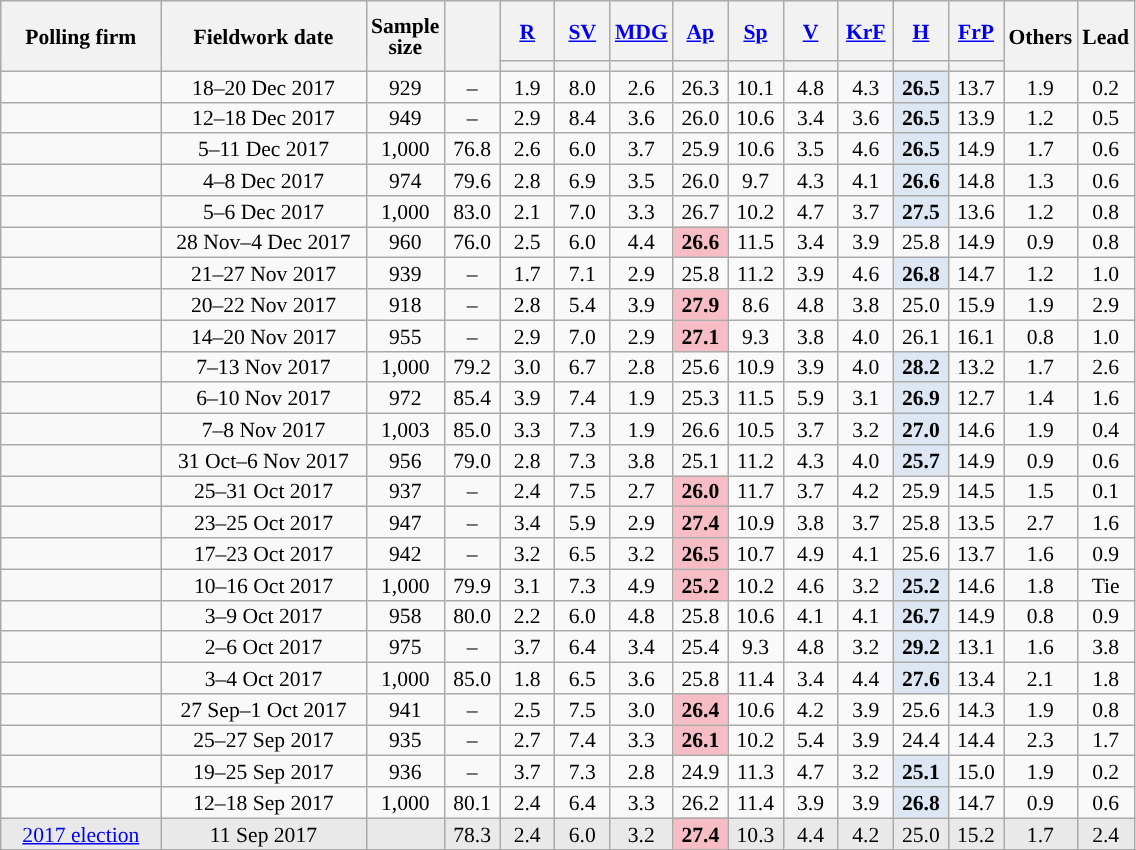<table class="wikitable mw-collapsible mw-collapsed sortable" style="text-align:center;font-size:90%;line-height:14px;">
<tr style="height:40px;">
<th style="width:100px;" rowspan="2">Polling firm</th>
<th style="width:130px;" rowspan="2">Fieldwork date</th>
<th style="width:35px;" rowspan="2">Sample<br>size</th>
<th style="width:30px;" rowspan="2"></th>
<th class="unsortable" style="width:30px;"><a href='#'>R</a></th>
<th class="unsortable" style="width:30px;"><a href='#'>SV</a></th>
<th class="unsortable" style="width:30px;"><a href='#'>MDG</a></th>
<th class="unsortable" style="width:30px;"><a href='#'>Ap</a></th>
<th class="unsortable" style="width:30px;"><a href='#'>Sp</a></th>
<th class="unsortable" style="width:30px;"><a href='#'>V</a></th>
<th class="unsortable" style="width:30px;"><a href='#'>KrF</a></th>
<th class="unsortable" style="width:30px;"><a href='#'>H</a></th>
<th class="unsortable" style="width:30px;"><a href='#'>FrP</a></th>
<th class="unsortable" style="width:20px;" rowspan="2">Others</th>
<th style="width:30px;" rowspan="2">Lead</th>
</tr>
<tr>
<th style="background:"></th>
<th style="background:"></th>
<th style="background:"></th>
<th style="background:"></th>
<th style="background:"></th>
<th style="background:"></th>
<th style="background:"></th>
<th style="background:"></th>
<th style="background:"></th>
</tr>
<tr>
<td></td>
<td data-sort-value="2017-12-20">18–20 Dec 2017</td>
<td>929</td>
<td>–</td>
<td>1.9</td>
<td>8.0</td>
<td>2.6</td>
<td>26.3</td>
<td>10.1</td>
<td>4.8</td>
<td>4.3</td>
<td style="background:#DCE7F3;"><strong>26.5</strong></td>
<td>13.7</td>
<td>1.9</td>
<td style="background:">0.2</td>
</tr>
<tr>
<td></td>
<td data-sort-value="2017-12-18">12–18 Dec 2017</td>
<td>949</td>
<td>–</td>
<td>2.9</td>
<td>8.4</td>
<td>3.6</td>
<td>26.0</td>
<td>10.6</td>
<td>3.4</td>
<td>3.6</td>
<td style="background:#DCE7F3;"><strong>26.5</strong></td>
<td>13.9</td>
<td>1.2</td>
<td style="background:">0.5</td>
</tr>
<tr>
<td></td>
<td data-sort-value="2017-12-11">5–11 Dec 2017</td>
<td>1,000</td>
<td>76.8</td>
<td>2.6</td>
<td>6.0</td>
<td>3.7</td>
<td>25.9</td>
<td>10.6</td>
<td>3.5</td>
<td>4.6</td>
<td style="background:#DCE7F3;"><strong>26.5</strong></td>
<td>14.9</td>
<td>1.7</td>
<td style="background:">0.6</td>
</tr>
<tr>
<td></td>
<td data-sort-value="2017-12-08">4–8 Dec 2017</td>
<td>974</td>
<td>79.6</td>
<td>2.8</td>
<td>6.9</td>
<td>3.5</td>
<td>26.0</td>
<td>9.7</td>
<td>4.3</td>
<td>4.1</td>
<td style="background:#DCE7F3;"><strong>26.6</strong></td>
<td>14.8</td>
<td>1.3</td>
<td style="background:">0.6</td>
</tr>
<tr>
<td></td>
<td data-sort-value="2017-12-06">5–6 Dec 2017</td>
<td>1,000</td>
<td>83.0</td>
<td>2.1</td>
<td>7.0</td>
<td>3.3</td>
<td>26.7</td>
<td>10.2</td>
<td>4.7</td>
<td>3.7</td>
<td style="background:#DCE7F3;"><strong>27.5</strong></td>
<td>13.6</td>
<td>1.2</td>
<td style="background:">0.8</td>
</tr>
<tr>
<td></td>
<td data-sort-value="2017-12-04">28 Nov–4 Dec 2017</td>
<td>960</td>
<td>76.0</td>
<td>2.5</td>
<td>6.0</td>
<td>4.4</td>
<td style="background:#F7BDC5;"><strong>26.6</strong></td>
<td>11.5</td>
<td>3.4</td>
<td>3.9</td>
<td>25.8</td>
<td>14.9</td>
<td>0.9</td>
<td style="background:">0.8</td>
</tr>
<tr>
<td></td>
<td data-sort-value="2017-11-27">21–27 Nov 2017</td>
<td>939</td>
<td>–</td>
<td>1.7</td>
<td>7.1</td>
<td>2.9</td>
<td>25.8</td>
<td>11.2</td>
<td>3.9</td>
<td>4.6</td>
<td style="background:#DCE7F3;"><strong>26.8</strong></td>
<td>14.7</td>
<td>1.2</td>
<td style="background:">1.0</td>
</tr>
<tr>
<td></td>
<td data-sort-value="2017-11-22">20–22 Nov 2017</td>
<td>918</td>
<td>–</td>
<td>2.8</td>
<td>5.4</td>
<td>3.9</td>
<td style="background:#F7BDC5;"><strong>27.9</strong></td>
<td>8.6</td>
<td>4.8</td>
<td>3.8</td>
<td>25.0</td>
<td>15.9</td>
<td>1.9</td>
<td style="background:">2.9</td>
</tr>
<tr>
<td></td>
<td data-sort-value="2017-11-20">14–20 Nov 2017</td>
<td>955</td>
<td>–</td>
<td>2.9</td>
<td>7.0</td>
<td>2.9</td>
<td style="background:#F7BDC5;"><strong>27.1</strong></td>
<td>9.3</td>
<td>3.8</td>
<td>4.0</td>
<td>26.1</td>
<td>16.1</td>
<td>0.8</td>
<td style="background:">1.0</td>
</tr>
<tr>
<td></td>
<td data-sort-value="2017-11-13">7–13 Nov 2017</td>
<td>1,000</td>
<td>79.2</td>
<td>3.0</td>
<td>6.7</td>
<td>2.8</td>
<td>25.6</td>
<td>10.9</td>
<td>3.9</td>
<td>4.0</td>
<td style="background:#DCE7F3;"><strong>28.2</strong></td>
<td>13.2</td>
<td>1.7</td>
<td style="background:">2.6</td>
</tr>
<tr>
<td></td>
<td data-sort-value="2017-11-10">6–10 Nov 2017</td>
<td>972</td>
<td>85.4</td>
<td>3.9</td>
<td>7.4</td>
<td>1.9</td>
<td>25.3</td>
<td>11.5</td>
<td>5.9</td>
<td>3.1</td>
<td style="background:#DCE7F3;"><strong>26.9</strong></td>
<td>12.7</td>
<td>1.4</td>
<td style="background:">1.6</td>
</tr>
<tr>
<td></td>
<td data-sort-value="2017-11-08">7–8 Nov 2017</td>
<td>1,003</td>
<td>85.0</td>
<td>3.3</td>
<td>7.3</td>
<td>1.9</td>
<td>26.6</td>
<td>10.5</td>
<td>3.7</td>
<td>3.2</td>
<td style="background:#DCE7F3;"><strong>27.0</strong></td>
<td>14.6</td>
<td>1.9</td>
<td style="background:">0.4</td>
</tr>
<tr>
<td></td>
<td data-sort-value="2017-11-06">31 Oct–6 Nov 2017</td>
<td>956</td>
<td>79.0</td>
<td>2.8</td>
<td>7.3</td>
<td>3.8</td>
<td>25.1</td>
<td>11.2</td>
<td>4.3</td>
<td>4.0</td>
<td style="background:#DCE7F3;"><strong>25.7</strong></td>
<td>14.9</td>
<td>0.9</td>
<td style="background:">0.6</td>
</tr>
<tr>
<td></td>
<td data-sort-value="2017-10-31">25–31 Oct 2017</td>
<td>937</td>
<td>–</td>
<td>2.4</td>
<td>7.5</td>
<td>2.7</td>
<td style="background:#F7BDC5;"><strong>26.0</strong></td>
<td>11.7</td>
<td>3.7</td>
<td>4.2</td>
<td>25.9</td>
<td>14.5</td>
<td>1.5</td>
<td style="background:">0.1</td>
</tr>
<tr>
<td></td>
<td data-sort-value="2017-10-25">23–25 Oct 2017</td>
<td>947</td>
<td>–</td>
<td>3.4</td>
<td>5.9</td>
<td>2.9</td>
<td style="background:#F7BDC5;"><strong>27.4</strong></td>
<td>10.9</td>
<td>3.8</td>
<td>3.7</td>
<td>25.8</td>
<td>13.5</td>
<td>2.7</td>
<td style="background:">1.6</td>
</tr>
<tr>
<td></td>
<td data-sort-value="2017-10-23">17–23 Oct 2017</td>
<td>942</td>
<td>–</td>
<td>3.2</td>
<td>6.5</td>
<td>3.2</td>
<td style="background:#F7BDC5;"><strong>26.5</strong></td>
<td>10.7</td>
<td>4.9</td>
<td>4.1</td>
<td>25.6</td>
<td>13.7</td>
<td>1.6</td>
<td style="background:">0.9</td>
</tr>
<tr>
<td></td>
<td data-sort-value="2017-10-16">10–16 Oct 2017</td>
<td>1,000</td>
<td>79.9</td>
<td>3.1</td>
<td>7.3</td>
<td>4.9</td>
<td style="background:#F7BDC5;"><strong>25.2</strong></td>
<td>10.2</td>
<td>4.6</td>
<td>3.2</td>
<td style="background:#DCE7F3;"><strong>25.2</strong></td>
<td>14.6</td>
<td>1.8</td>
<td data-sort-value="0">Tie</td>
</tr>
<tr>
<td></td>
<td data-sort-value="2017-10-09">3–9 Oct 2017</td>
<td>958</td>
<td>80.0</td>
<td>2.2</td>
<td>6.0</td>
<td>4.8</td>
<td>25.8</td>
<td>10.6</td>
<td>4.1</td>
<td>4.1</td>
<td style="background:#DCE7F3;"><strong>26.7</strong></td>
<td>14.9</td>
<td>0.8</td>
<td style="background:">0.9</td>
</tr>
<tr>
<td></td>
<td data-sort-value="2017-10-06">2–6 Oct 2017</td>
<td>975</td>
<td>–</td>
<td>3.7</td>
<td>6.4</td>
<td>3.4</td>
<td>25.4</td>
<td>9.3</td>
<td>4.8</td>
<td>3.2</td>
<td style="background:#DCE7F3;"><strong>29.2</strong></td>
<td>13.1</td>
<td>1.6</td>
<td style="background:">3.8</td>
</tr>
<tr>
<td></td>
<td data-sort-value="2017-10-04">3–4 Oct 2017</td>
<td>1,000</td>
<td>85.0</td>
<td>1.8</td>
<td>6.5</td>
<td>3.6</td>
<td>25.8</td>
<td>11.4</td>
<td>3.4</td>
<td>4.4</td>
<td style="background:#DCE7F3;"><strong>27.6</strong></td>
<td>13.4</td>
<td>2.1</td>
<td style="background:">1.8</td>
</tr>
<tr>
<td></td>
<td data-sort-value="2017-10-01">27 Sep–1 Oct 2017</td>
<td>941</td>
<td>–</td>
<td>2.5</td>
<td>7.5</td>
<td>3.0</td>
<td style="background:#F7BDC5;"><strong>26.4</strong></td>
<td>10.6</td>
<td>4.2</td>
<td>3.9</td>
<td>25.6</td>
<td>14.3</td>
<td>1.9</td>
<td style="background:">0.8</td>
</tr>
<tr>
<td></td>
<td data-sort-value="2017-09-27">25–27 Sep 2017</td>
<td>935</td>
<td>–</td>
<td>2.7</td>
<td>7.4</td>
<td>3.3</td>
<td style="background:#F7BDC5;"><strong>26.1</strong></td>
<td>10.2</td>
<td>5.4</td>
<td>3.9</td>
<td>24.4</td>
<td>14.4</td>
<td>2.3</td>
<td style="background:">1.7</td>
</tr>
<tr>
<td></td>
<td data-sort-value="2017-09-25">19–25 Sep 2017</td>
<td>936</td>
<td>–</td>
<td>3.7</td>
<td>7.3</td>
<td>2.8</td>
<td>24.9</td>
<td>11.3</td>
<td>4.7</td>
<td>3.2</td>
<td style="background:#DCE7F3;"><strong>25.1</strong></td>
<td>15.0</td>
<td>1.9</td>
<td style="background:">0.2</td>
</tr>
<tr>
<td></td>
<td data-sort-value="2017-09-18">12–18 Sep 2017</td>
<td>1,000</td>
<td>80.1</td>
<td>2.4</td>
<td>6.4</td>
<td>3.3</td>
<td>26.2</td>
<td>11.4</td>
<td>3.9</td>
<td>3.9</td>
<td style="background:#DCE7F3;"><strong>26.8</strong></td>
<td>14.7</td>
<td>0.9</td>
<td style="background:">0.6</td>
</tr>
<tr style="background:#E9E9E9;">
<td><a href='#'>2017 election</a></td>
<td data-sort-value="2017-09-11">11 Sep 2017</td>
<td></td>
<td>78.3</td>
<td>2.4</td>
<td>6.0</td>
<td>3.2</td>
<td style="background:#F7BDC5;"><strong>27.4</strong></td>
<td>10.3</td>
<td>4.4</td>
<td>4.2</td>
<td>25.0</td>
<td>15.2</td>
<td>1.7</td>
<td style="background:">2.4</td>
</tr>
</table>
